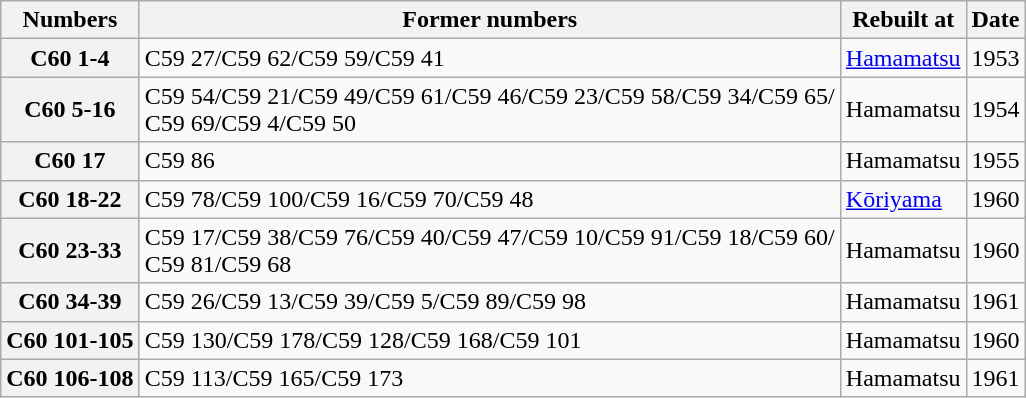<table class="wikitable">
<tr>
<th>Numbers</th>
<th>Former numbers</th>
<th>Rebuilt at</th>
<th>Date</th>
</tr>
<tr>
<th>C60 1-4</th>
<td>C59 27/C59 62/C59 59/C59 41</td>
<td><a href='#'>Hamamatsu</a></td>
<td>1953</td>
</tr>
<tr>
<th>C60 5-16</th>
<td>C59 54/C59 21/C59 49/C59 61/C59 46/C59 23/C59 58/C59 34/C59 65/<br>C59 69/C59 4/C59 50</td>
<td>Hamamatsu</td>
<td>1954</td>
</tr>
<tr>
<th>C60 17</th>
<td>C59 86</td>
<td>Hamamatsu</td>
<td>1955</td>
</tr>
<tr>
<th>C60 18-22</th>
<td>C59 78/C59 100/C59 16/C59 70/C59 48</td>
<td><a href='#'>Kōriyama</a></td>
<td>1960</td>
</tr>
<tr>
<th>C60 23-33</th>
<td>C59 17/C59 38/C59 76/C59 40/C59 47/C59 10/C59 91/C59 18/C59 60/<br>C59 81/C59 68</td>
<td>Hamamatsu</td>
<td>1960</td>
</tr>
<tr>
<th>C60 34-39</th>
<td>C59 26/C59 13/C59 39/C59 5/C59 89/C59 98</td>
<td>Hamamatsu</td>
<td>1961</td>
</tr>
<tr>
<th>C60 101-105</th>
<td>C59 130/C59 178/C59 128/C59 168/C59 101</td>
<td>Hamamatsu</td>
<td>1960</td>
</tr>
<tr>
<th>C60 106-108</th>
<td>C59 113/C59 165/C59 173</td>
<td>Hamamatsu</td>
<td>1961</td>
</tr>
</table>
